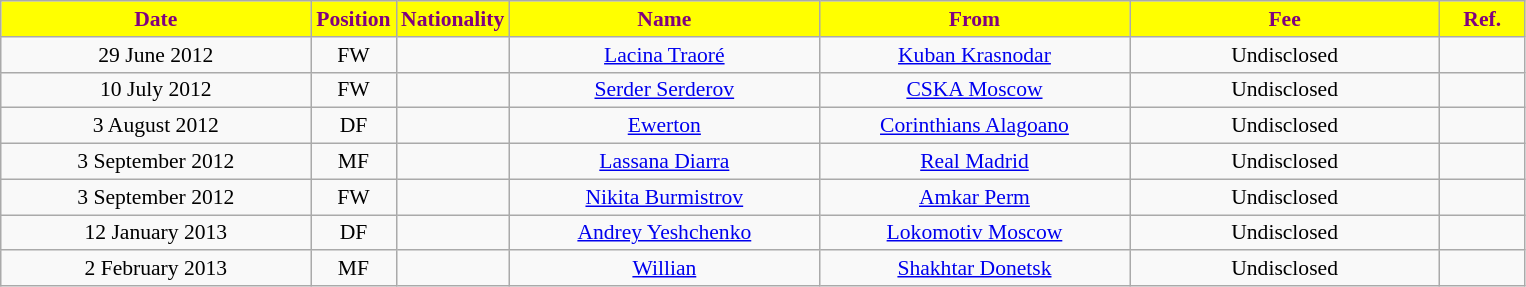<table class="wikitable" style="text-align:center; font-size:90%">
<tr>
<th style="background:#ffff00; color:purple; width:200px;">Date</th>
<th style="background:#ffff00; color:purple; width:50px;">Position</th>
<th style="background:#ffff00; color:purple; width:50px;">Nationality</th>
<th style="background:#ffff00; color:purple; width:200px;">Name</th>
<th style="background:#ffff00; color:purple; width:200px;">From</th>
<th style="background:#ffff00; color:purple; width:200px;">Fee</th>
<th style="background:#ffff00; color:purple; width:50px;">Ref.</th>
</tr>
<tr>
<td>29 June 2012</td>
<td>FW</td>
<td></td>
<td><a href='#'>Lacina Traoré</a></td>
<td><a href='#'>Kuban Krasnodar</a></td>
<td>Undisclosed</td>
<td></td>
</tr>
<tr>
<td>10 July 2012</td>
<td>FW</td>
<td></td>
<td><a href='#'>Serder Serderov</a></td>
<td><a href='#'>CSKA Moscow</a></td>
<td>Undisclosed</td>
<td></td>
</tr>
<tr>
<td>3 August 2012</td>
<td>DF</td>
<td></td>
<td><a href='#'>Ewerton</a></td>
<td><a href='#'>Corinthians Alagoano</a></td>
<td>Undisclosed</td>
<td></td>
</tr>
<tr>
<td>3 September 2012</td>
<td>MF</td>
<td></td>
<td><a href='#'>Lassana Diarra</a></td>
<td><a href='#'>Real Madrid</a></td>
<td>Undisclosed</td>
<td></td>
</tr>
<tr>
<td>3 September 2012</td>
<td>FW</td>
<td></td>
<td><a href='#'>Nikita Burmistrov</a></td>
<td><a href='#'>Amkar Perm</a></td>
<td>Undisclosed</td>
<td></td>
</tr>
<tr>
<td>12 January 2013</td>
<td>DF</td>
<td></td>
<td><a href='#'>Andrey Yeshchenko</a></td>
<td><a href='#'>Lokomotiv Moscow</a></td>
<td>Undisclosed</td>
<td></td>
</tr>
<tr>
<td>2 February 2013</td>
<td>MF</td>
<td></td>
<td><a href='#'>Willian</a></td>
<td><a href='#'>Shakhtar Donetsk</a></td>
<td>Undisclosed</td>
<td></td>
</tr>
</table>
